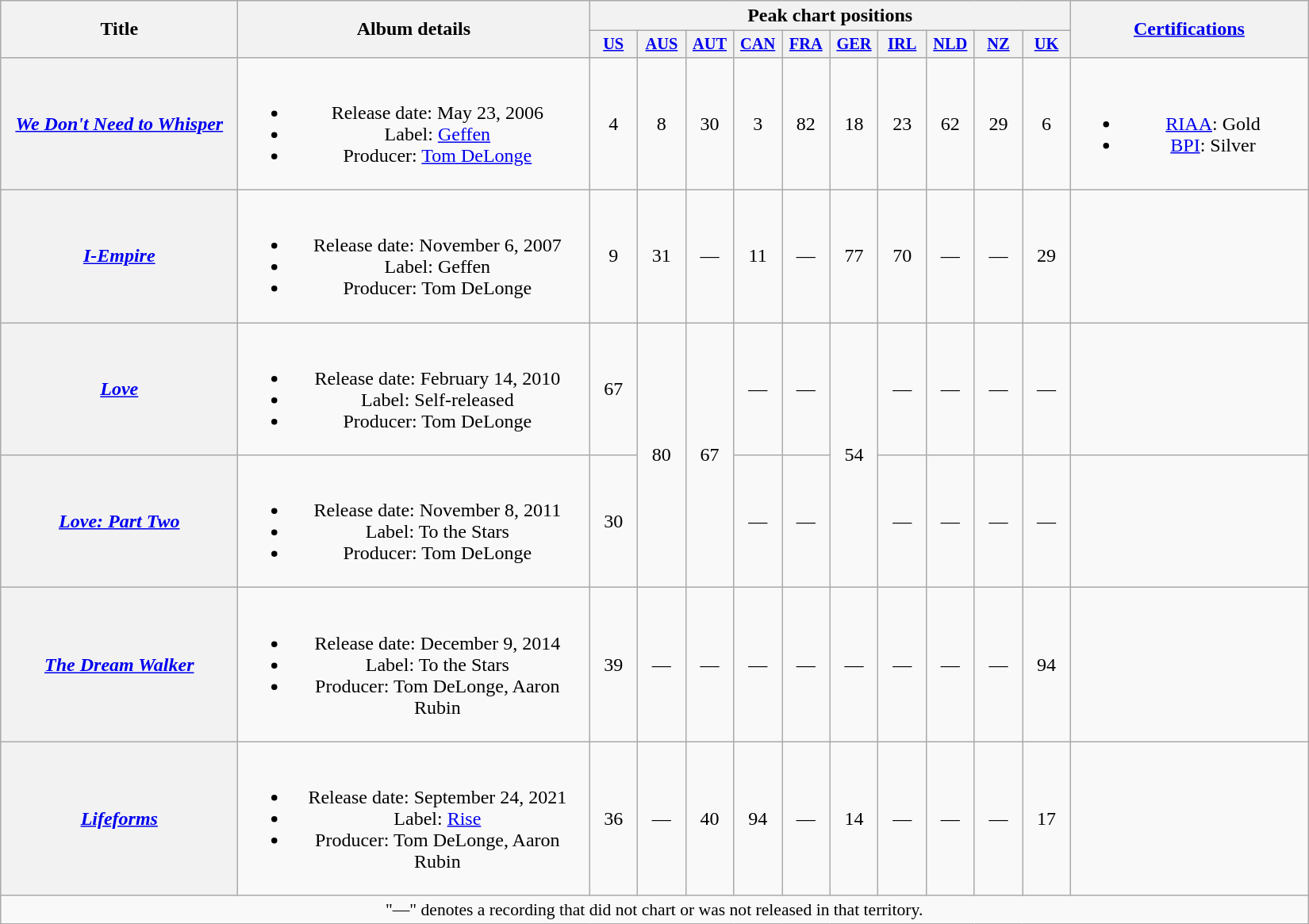<table class="wikitable plainrowheaders" style="text-align:center;">
<tr>
<th scope="col" rowspan="2" style="width:12em;">Title</th>
<th scope="col" rowspan="2" style="width:18em;">Album details</th>
<th scope="col" colspan="10">Peak chart positions</th>
<th scope="col" rowspan="2" style="width:12em;"><a href='#'>Certifications</a></th>
</tr>
<tr>
<th style="width:2.5em;font-size:85%"><a href='#'>US</a><br></th>
<th style="width:2.5em;font-size:85%"><a href='#'>AUS</a><br></th>
<th style="width:2.5em;font-size:85%"><a href='#'>AUT</a><br></th>
<th style="width:2.5em;font-size:85%"><a href='#'>CAN</a><br></th>
<th style="width:2.5em;font-size:85%"><a href='#'>FRA</a><br></th>
<th style="width:2.5em;font-size:85%"><a href='#'>GER</a><br></th>
<th style="width:2.5em;font-size:85%"><a href='#'>IRL</a><br></th>
<th style="width:2.5em;font-size:85%"><a href='#'>NLD</a><br></th>
<th style="width:2.5em;font-size:85%"><a href='#'>NZ</a><br></th>
<th style="width:2.5em;font-size:85%"><a href='#'>UK</a><br></th>
</tr>
<tr>
<th scope="row"><em><a href='#'>We Don't Need to Whisper</a></em></th>
<td><br><ul><li>Release date: May 23, 2006</li><li>Label: <a href='#'>Geffen</a></li><li>Producer: <a href='#'>Tom DeLonge</a></li></ul></td>
<td>4</td>
<td>8</td>
<td>30</td>
<td>3</td>
<td>82</td>
<td>18</td>
<td>23</td>
<td>62</td>
<td>29</td>
<td>6</td>
<td><br><ul><li><a href='#'>RIAA</a>: Gold</li><li><a href='#'>BPI</a>: Silver</li></ul></td>
</tr>
<tr>
<th scope="row"><em><a href='#'>I-Empire</a></em></th>
<td><br><ul><li>Release date: November 6, 2007</li><li>Label: Geffen</li><li>Producer: Tom DeLonge</li></ul></td>
<td>9</td>
<td>31</td>
<td>—</td>
<td>11</td>
<td>—</td>
<td>77</td>
<td>70</td>
<td>—</td>
<td>—</td>
<td>29</td>
<td></td>
</tr>
<tr>
<th scope="row"><em><a href='#'>Love</a></em></th>
<td><br><ul><li>Release date: February 14, 2010</li><li>Label: Self-released</li><li>Producer: Tom DeLonge</li></ul></td>
<td>67</td>
<td rowspan="2">80</td>
<td rowspan="2">67</td>
<td>—</td>
<td>—</td>
<td rowspan="2">54</td>
<td>—</td>
<td>—</td>
<td>—</td>
<td>—</td>
<td></td>
</tr>
<tr>
<th scope="row"><em><a href='#'>Love: Part Two</a></em></th>
<td><br><ul><li>Release date: November 8, 2011</li><li>Label: To the Stars</li><li>Producer: Tom DeLonge</li></ul></td>
<td>30</td>
<td>—</td>
<td>—</td>
<td>—</td>
<td>—</td>
<td>—</td>
<td>—</td>
<td></td>
</tr>
<tr>
<th scope="row"><em><a href='#'>The Dream Walker</a></em></th>
<td><br><ul><li>Release date: December 9, 2014</li><li>Label: To the Stars</li><li>Producer: Tom DeLonge, Aaron Rubin</li></ul></td>
<td>39</td>
<td>—</td>
<td>—</td>
<td>—</td>
<td>—</td>
<td>—</td>
<td>—</td>
<td>—</td>
<td>—</td>
<td>94</td>
<td></td>
</tr>
<tr>
<th scope="row"><em><a href='#'>Lifeforms</a></em></th>
<td><br><ul><li>Release date: September 24, 2021</li><li>Label: <a href='#'>Rise</a></li><li>Producer: Tom DeLonge, Aaron Rubin</li></ul></td>
<td>36</td>
<td>—</td>
<td>40</td>
<td>94</td>
<td>—</td>
<td>14</td>
<td>—</td>
<td>—</td>
<td>—</td>
<td>17</td>
<td></td>
</tr>
<tr>
<td colspan="14" style="font-size:90%">"—" denotes a recording that did not chart or was not released in that territory.</td>
</tr>
</table>
